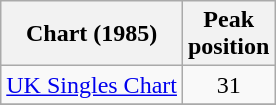<table class="wikitable">
<tr>
<th align="left">Chart (1985)</th>
<th align="left">Peak<br>position</th>
</tr>
<tr>
<td align="left"><a href='#'>UK Singles Chart</a></td>
<td align="center">31</td>
</tr>
<tr>
</tr>
</table>
